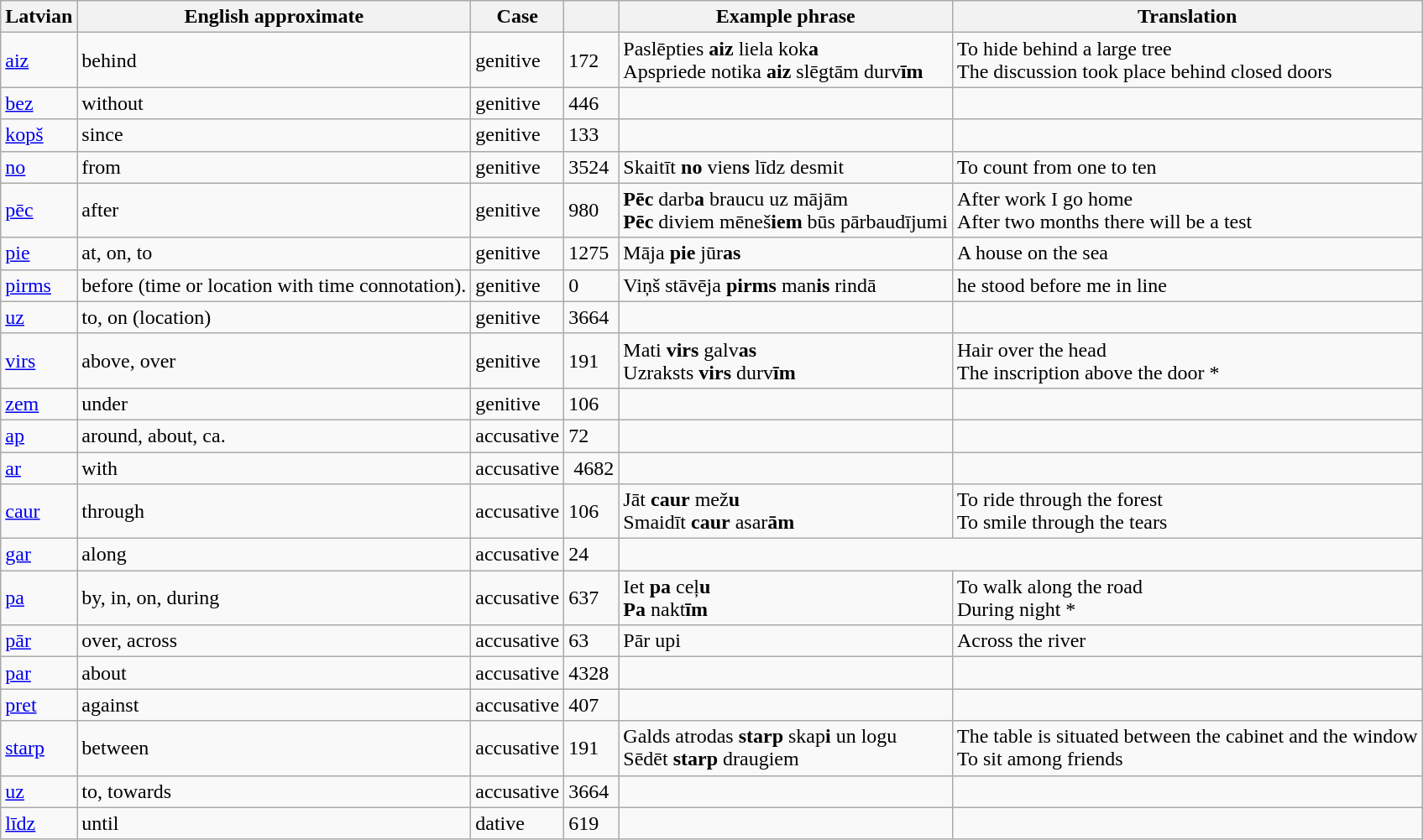<table class="wikitable sortable">
<tr>
<th>Latvian</th>
<th>English approximate</th>
<th>Case</th>
<th></th>
<th>Example phrase</th>
<th>Translation</th>
</tr>
<tr>
<td><a href='#'>aiz</a></td>
<td>behind</td>
<td>genitive</td>
<td>172</td>
<td>Paslēpties <strong>aiz</strong> liela kok<strong>a</strong><br>Apspriede notika <strong>aiz</strong> slēgtām durv<strong>īm</strong></td>
<td>To hide behind a large tree<br>The discussion took place behind closed doors</td>
</tr>
<tr>
<td><a href='#'>bez</a></td>
<td>without</td>
<td>genitive</td>
<td>446</td>
<td></td>
<td></td>
</tr>
<tr>
<td><a href='#'>kopš</a></td>
<td>since</td>
<td>genitive</td>
<td>133</td>
<td></td>
<td></td>
</tr>
<tr>
<td><a href='#'>no</a></td>
<td>from</td>
<td>genitive</td>
<td>3524</td>
<td>Skaitīt <strong>no</strong> vien<strong>s</strong> līdz desmit</td>
<td>To count from one to ten</td>
</tr>
<tr>
<td><a href='#'>pēc</a></td>
<td>after</td>
<td>genitive</td>
<td>980</td>
<td><strong>Pēc</strong> darb<strong>a</strong> braucu uz mājām<br><strong>Pēc</strong> diviem mēneš<strong>iem</strong> būs pārbaudījumi</td>
<td>After work I go home<br>After two months there will be a test</td>
</tr>
<tr>
<td><a href='#'>pie</a></td>
<td>at, on, to</td>
<td>genitive</td>
<td>1275</td>
<td>Māja <strong>pie</strong> jūr<strong>as</strong></td>
<td>A house on the sea</td>
</tr>
<tr>
<td><a href='#'>pirms</a></td>
<td>before (time or location with time connotation).</td>
<td>genitive</td>
<td>0</td>
<td>Viņš stāvēja <strong>pirms</strong> man<strong>is</strong> rindā</td>
<td>he stood before me in line</td>
</tr>
<tr>
<td><a href='#'>uz</a></td>
<td>to, on (location)</td>
<td>genitive</td>
<td>3664</td>
<td></td>
<td></td>
</tr>
<tr>
<td><a href='#'>virs</a></td>
<td>above, over</td>
<td>genitive</td>
<td>191</td>
<td>Mati <strong>virs</strong> galv<strong>as</strong><br>Uzraksts <strong>virs</strong> durv<strong>īm</strong></td>
<td>Hair over the head<br>The inscription above the door *</td>
</tr>
<tr>
<td><a href='#'>zem</a></td>
<td>under</td>
<td>genitive</td>
<td>106</td>
<td></td>
<td></td>
</tr>
<tr>
<td><a href='#'>ap</a></td>
<td>around, about, ca.</td>
<td>accusative</td>
<td>72</td>
<td></td>
<td></td>
</tr>
<tr>
<td><a href='#'>ar</a></td>
<td>with</td>
<td>accusative</td>
<td> 4682</td>
<td></td>
<td></td>
</tr>
<tr>
<td><a href='#'>caur</a></td>
<td>through</td>
<td>accusative</td>
<td>106</td>
<td>Jāt <strong>caur</strong> mež<strong>u</strong><br>Smaidīt <strong>caur</strong> asar<strong>ām</strong></td>
<td>To ride through the forest<br>To smile through the tears</td>
</tr>
<tr>
<td><a href='#'>gar</a></td>
<td>along</td>
<td>accusative</td>
<td>24</td>
</tr>
<tr>
<td><a href='#'>pa</a></td>
<td>by, in, on, during</td>
<td>accusative</td>
<td>637</td>
<td>Iet <strong>pa</strong> ceļ<strong>u</strong><br><strong>Pa</strong> nakt<strong>īm</strong></td>
<td>To walk along the road<br>During night *</td>
</tr>
<tr>
<td><a href='#'>pār</a></td>
<td>over, across</td>
<td>accusative</td>
<td>63</td>
<td>Pār upi</td>
<td>Across the river</td>
</tr>
<tr>
<td><a href='#'>par</a></td>
<td>about</td>
<td>accusative</td>
<td>4328</td>
<td></td>
<td></td>
</tr>
<tr>
<td><a href='#'>pret</a></td>
<td>against</td>
<td>accusative</td>
<td>407</td>
<td></td>
<td></td>
</tr>
<tr>
<td><a href='#'>starp</a></td>
<td>between</td>
<td>accusative</td>
<td>191</td>
<td>Galds atrodas <strong>starp</strong> skap<strong>i</strong> un logu<br>Sēdēt <strong>starp</strong> draugiem</td>
<td>The table is situated between the cabinet and the window<br>To sit among friends</td>
</tr>
<tr>
<td><a href='#'>uz</a></td>
<td>to, towards</td>
<td>accusative</td>
<td>3664</td>
<td></td>
<td></td>
</tr>
<tr>
<td><a href='#'>līdz</a></td>
<td>until</td>
<td>dative</td>
<td>619</td>
<td></td>
<td></td>
</tr>
</table>
